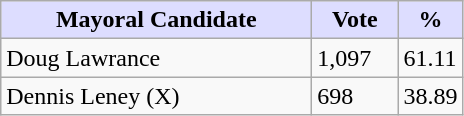<table class="wikitable">
<tr>
<th style="background:#ddf; width:200px;">Mayoral Candidate </th>
<th style="background:#ddf; width:50px;">Vote</th>
<th style="background:#ddf; width:30px;">%</th>
</tr>
<tr>
<td>Doug Lawrance</td>
<td>1,097</td>
<td>61.11</td>
</tr>
<tr>
<td>Dennis Leney (X)</td>
<td>698</td>
<td>38.89</td>
</tr>
</table>
